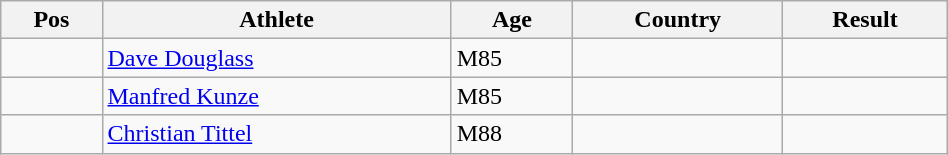<table class="wikitable"  style="text-align:center; width:50%;">
<tr>
<th>Pos</th>
<th>Athlete</th>
<th>Age</th>
<th>Country</th>
<th>Result</th>
</tr>
<tr>
<td align=center></td>
<td align=left><a href='#'>Dave Douglass</a></td>
<td align=left>M85</td>
<td align=left></td>
<td></td>
</tr>
<tr>
<td align=center></td>
<td align=left><a href='#'>Manfred Kunze</a></td>
<td align=left>M85</td>
<td align=left></td>
<td></td>
</tr>
<tr>
<td align=center></td>
<td align=left><a href='#'>Christian Tittel</a></td>
<td align=left>M88</td>
<td align=left></td>
<td></td>
</tr>
</table>
